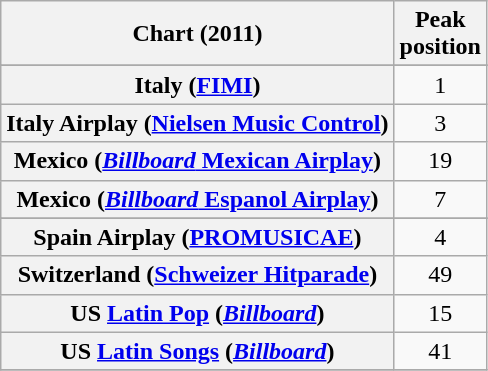<table class="wikitable sortable plainrowheaders">
<tr>
<th>Chart (2011)</th>
<th>Peak<br>position</th>
</tr>
<tr>
</tr>
<tr>
<th scope="row">Italy (<a href='#'>FIMI</a>)</th>
<td style="text-align:center;">1</td>
</tr>
<tr>
<th scope="row">Italy Airplay (<a href='#'>Nielsen Music Control</a>)</th>
<td style="text-align:center;">3</td>
</tr>
<tr>
<th scope="row">Mexico (<a href='#'><em>Billboard</em> Mexican Airplay</a>)</th>
<td style="text-align:center;">19</td>
</tr>
<tr>
<th scope="row">Mexico (<a href='#'><em>Billboard</em> Espanol Airplay</a>)</th>
<td style="text-align:center;">7</td>
</tr>
<tr>
</tr>
<tr>
<th scope="row">Spain Airplay (<a href='#'>PROMUSICAE</a>)</th>
<td style="text-align:center;">4</td>
</tr>
<tr>
<th scope="row">Switzerland (<a href='#'>Schweizer Hitparade</a>)</th>
<td style="text-align:center;">49</td>
</tr>
<tr>
<th scope="row">US <a href='#'>Latin Pop</a> (<em><a href='#'>Billboard</a></em>)</th>
<td style="text-align:center;">15</td>
</tr>
<tr>
<th scope="row">US <a href='#'>Latin Songs</a> (<em><a href='#'>Billboard</a></em>)</th>
<td style="text-align:center;">41</td>
</tr>
<tr>
</tr>
</table>
